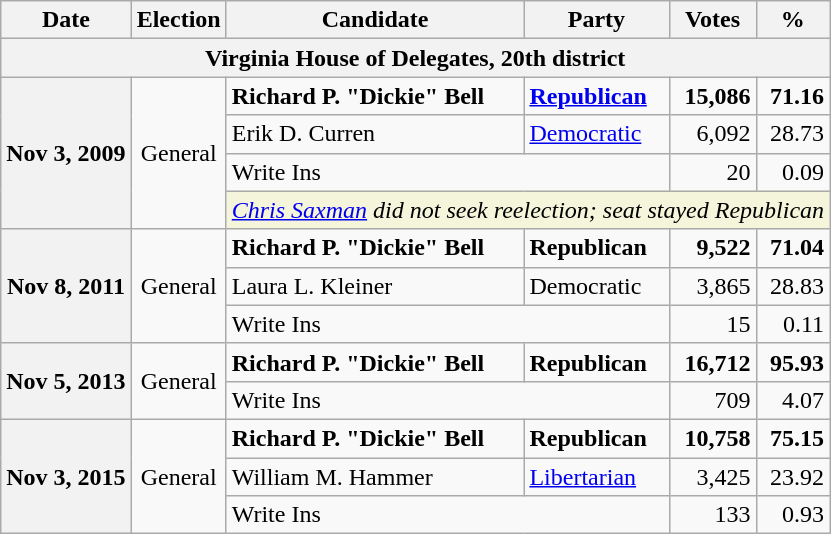<table class="wikitable">
<tr>
<th>Date</th>
<th>Election</th>
<th>Candidate</th>
<th>Party</th>
<th>Votes</th>
<th>%</th>
</tr>
<tr>
<th colspan="6">Virginia House of Delegates, 20th district</th>
</tr>
<tr>
<th rowspan="4">Nov 3, 2009</th>
<td rowspan="4" align="center">General</td>
<td><strong>Richard P. "Dickie" Bell</strong></td>
<td><strong><a href='#'>Republican</a></strong></td>
<td align="right"><strong>15,086</strong></td>
<td align="right"><strong>71.16</strong></td>
</tr>
<tr>
<td>Erik D. Curren</td>
<td><a href='#'>Democratic</a></td>
<td align="right">6,092</td>
<td align="right">28.73</td>
</tr>
<tr>
<td colspan="2">Write Ins</td>
<td align="right">20</td>
<td align="right">0.09</td>
</tr>
<tr>
<td colspan="4" style="background:Beige"><em><a href='#'>Chris Saxman</a> did not seek reelection; seat stayed Republican</em></td>
</tr>
<tr>
<th rowspan="3">Nov 8, 2011</th>
<td rowspan="3" align="center">General</td>
<td><strong>Richard P. "Dickie" Bell</strong></td>
<td><strong>Republican</strong></td>
<td align="right"><strong>9,522</strong></td>
<td align="right"><strong>71.04</strong></td>
</tr>
<tr>
<td>Laura L. Kleiner</td>
<td>Democratic</td>
<td align="right">3,865</td>
<td align="right">28.83</td>
</tr>
<tr>
<td colspan="2">Write Ins</td>
<td align="right">15</td>
<td align="right">0.11</td>
</tr>
<tr>
<th rowspan="2">Nov 5, 2013</th>
<td rowspan="2" align="center">General</td>
<td><strong>Richard P. "Dickie" Bell</strong></td>
<td><strong>Republican</strong></td>
<td align="right"><strong>16,712</strong></td>
<td align="right"><strong>95.93</strong></td>
</tr>
<tr>
<td colspan="2">Write Ins</td>
<td align="right">709</td>
<td align="right">4.07</td>
</tr>
<tr>
<th rowspan="3">Nov 3, 2015</th>
<td rowspan="3" align="center">General</td>
<td><strong>Richard P. "Dickie" Bell</strong></td>
<td><strong>Republican</strong></td>
<td align="right"><strong>10,758</strong></td>
<td align="right"><strong>75.15</strong></td>
</tr>
<tr>
<td>William M. Hammer</td>
<td><a href='#'>Libertarian</a></td>
<td align="right">3,425</td>
<td align="right">23.92</td>
</tr>
<tr>
<td colspan="2">Write Ins</td>
<td align="right">133</td>
<td align="right">0.93</td>
</tr>
</table>
